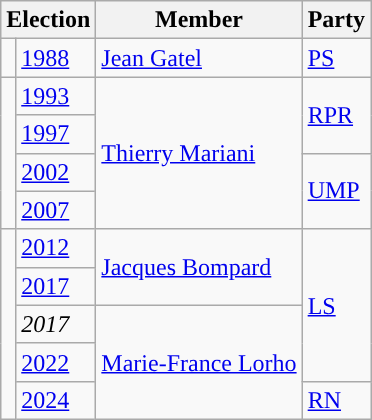<table class="wikitable">
<tr>
<th colspan=2>Election</th>
<th>Member</th>
<th>Party</th>
</tr>
<tr>
<td style="background-color: "></td>
<td><a href='#'>1988</a></td>
<td><a href='#'>Jean Gatel</a></td>
<td><a href='#'>PS</a></td>
</tr>
<tr>
<td rowspan="4" style="background-color: "></td>
<td><a href='#'>1993</a></td>
<td rowspan="4"><a href='#'>Thierry Mariani</a></td>
<td rowspan="2"><a href='#'>RPR</a></td>
</tr>
<tr>
<td><a href='#'>1997</a></td>
</tr>
<tr>
<td><a href='#'>2002</a></td>
<td rowspan="2"><a href='#'>UMP</a></td>
</tr>
<tr>
<td><a href='#'>2007</a></td>
</tr>
<tr>
<td rowspan="5" style="background-color: "></td>
<td><a href='#'>2012</a></td>
<td rowspan="2"><a href='#'>Jacques Bompard</a></td>
<td rowspan="4"><a href='#'>LS</a></td>
</tr>
<tr>
<td><a href='#'>2017</a></td>
</tr>
<tr>
<td><em>2017</em></td>
<td rowspan="3"><a href='#'>Marie-France Lorho</a></td>
</tr>
<tr>
<td><a href='#'>2022</a></td>
</tr>
<tr>
<td><a href='#'>2024</a></td>
<td><a href='#'>RN</a></td>
</tr>
</table>
